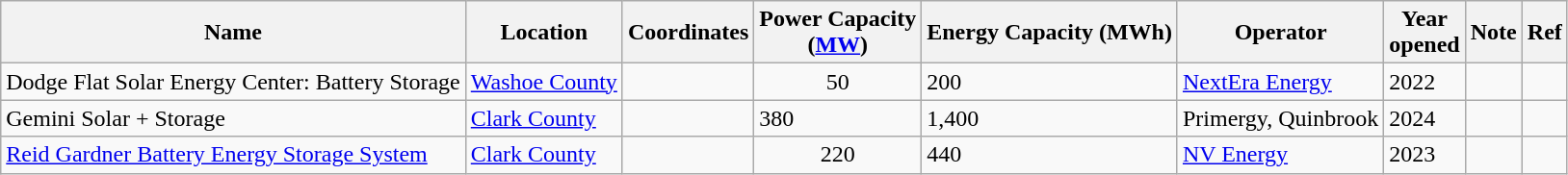<table class="wikitable sortable">
<tr>
<th>Name</th>
<th>Location</th>
<th>Coordinates</th>
<th>Power Capacity<br>(<a href='#'>MW</a>)</th>
<th>Energy Capacity (MWh)</th>
<th>Operator</th>
<th>Year<br>opened</th>
<th>Note</th>
<th>Ref</th>
</tr>
<tr>
<td>Dodge Flat Solar Energy Center: Battery Storage</td>
<td><a href='#'>Washoe County</a></td>
<td></td>
<td align=center>50</td>
<td>200</td>
<td><a href='#'>NextEra Energy</a></td>
<td>2022</td>
<td></td>
<td></td>
</tr>
<tr>
<td>Gemini Solar + Storage</td>
<td><a href='#'>Clark County</a></td>
<td></td>
<td>380</td>
<td>1,400</td>
<td>Primergy, Quinbrook</td>
<td>2024</td>
<td></td>
<td></td>
</tr>
<tr>
<td><a href='#'>Reid Gardner Battery Energy Storage System</a></td>
<td><a href='#'>Clark County</a></td>
<td></td>
<td align="center">220</td>
<td>440</td>
<td><a href='#'>NV Energy</a></td>
<td>2023</td>
<td></td>
<td></td>
</tr>
</table>
